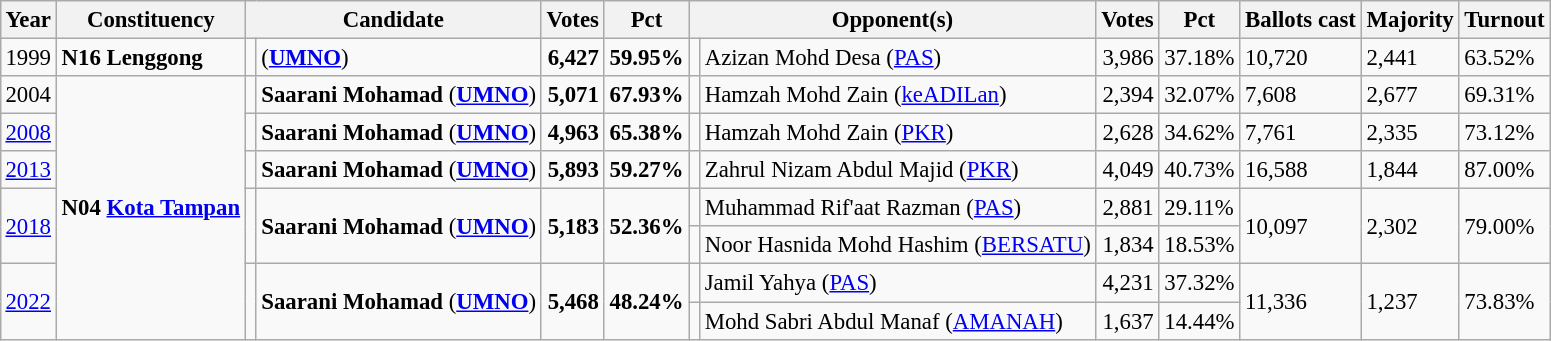<table class="wikitable" style="margin:0.5em ; font-size:95%">
<tr>
<th>Year</th>
<th>Constituency</th>
<th colspan=2>Candidate</th>
<th>Votes</th>
<th>Pct</th>
<th colspan=2>Opponent(s)</th>
<th>Votes</th>
<th>Pct</th>
<th>Ballots cast</th>
<th>Majority</th>
<th>Turnout</th>
</tr>
<tr>
<td>1999</td>
<td><strong>N16 Lenggong</strong></td>
<td></td>
<td> (<a href='#'><strong>UMNO</strong></a>)</td>
<td align="right"><strong>6,427</strong></td>
<td><strong>59.95%</strong></td>
<td></td>
<td>Azizan Mohd Desa (<a href='#'>PAS</a>)</td>
<td align="right">3,986</td>
<td>37.18%</td>
<td>10,720</td>
<td>2,441</td>
<td>63.52%</td>
</tr>
<tr>
<td>2004</td>
<td rowspan="7"><strong>N04 <a href='#'>Kota Tampan</a></strong></td>
<td></td>
<td><strong>Saarani Mohamad</strong> (<a href='#'><strong>UMNO</strong></a>)</td>
<td align="right"><strong>5,071</strong></td>
<td><strong>67.93%</strong></td>
<td></td>
<td>Hamzah Mohd Zain (<a href='#'>keADILan</a>)</td>
<td align="right">2,394</td>
<td>32.07%</td>
<td>7,608</td>
<td>2,677</td>
<td>69.31%</td>
</tr>
<tr>
<td><a href='#'>2008</a></td>
<td></td>
<td><strong>Saarani Mohamad</strong> (<a href='#'><strong>UMNO</strong></a>)</td>
<td align="right"><strong>4,963</strong></td>
<td><strong>65.38%</strong></td>
<td></td>
<td>Hamzah Mohd Zain (<a href='#'>PKR</a>)</td>
<td align="right">2,628</td>
<td>34.62%</td>
<td>7,761</td>
<td>2,335</td>
<td>73.12%</td>
</tr>
<tr>
<td><a href='#'>2013</a></td>
<td></td>
<td><strong>Saarani Mohamad</strong> (<a href='#'><strong>UMNO</strong></a>)</td>
<td align="right"><strong>5,893</strong></td>
<td><strong>59.27%</strong></td>
<td></td>
<td>Zahrul Nizam Abdul Majid (<a href='#'>PKR</a>)</td>
<td align="right">4,049</td>
<td>40.73%</td>
<td>16,588</td>
<td>1,844</td>
<td>87.00%</td>
</tr>
<tr>
<td rowspan=2><a href='#'>2018</a></td>
<td rowspan=2 ></td>
<td rowspan=2><strong>Saarani Mohamad</strong> (<a href='#'><strong>UMNO</strong></a>)</td>
<td rowspan=2 align="right"><strong>5,183</strong></td>
<td rowspan=2><strong>52.36%</strong></td>
<td></td>
<td>Muhammad Rif'aat Razman (<a href='#'>PAS</a>)</td>
<td align="right">2,881</td>
<td>29.11%</td>
<td rowspan=2>10,097</td>
<td rowspan=2>2,302</td>
<td rowspan=2>79.00%</td>
</tr>
<tr>
<td></td>
<td>Noor Hasnida Mohd Hashim (<a href='#'>BERSATU</a>)</td>
<td align="right">1,834</td>
<td>18.53%</td>
</tr>
<tr>
<td rowspan="2"><a href='#'>2022</a></td>
<td rowspan="2" ></td>
<td rowspan="2"><strong>Saarani Mohamad</strong> (<a href='#'><strong>UMNO</strong></a>)</td>
<td rowspan="2" align="right"><strong>5,468</strong></td>
<td rowspan="2"><strong>48.24%</strong></td>
<td bgcolor=></td>
<td>Jamil Yahya (<a href='#'>PAS</a>)</td>
<td align="right">4,231</td>
<td>37.32%</td>
<td rowspan="2">11,336</td>
<td rowspan="2">1,237</td>
<td rowspan="2">73.83%</td>
</tr>
<tr>
<td></td>
<td>Mohd Sabri Abdul Manaf (<a href='#'>AMANAH</a>)</td>
<td align="right">1,637</td>
<td>14.44%</td>
</tr>
</table>
